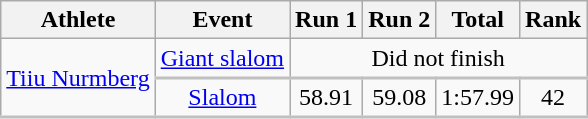<table class="wikitable" border="1">
<tr>
<th>Athlete</th>
<th>Event</th>
<th>Run 1</th>
<th>Run 2</th>
<th>Total</th>
<th>Rank</th>
</tr>
<tr align=center style="border-bottom:2px solid silver;">
<td align=left rowspan=2><a href='#'>Tiiu Nurmberg</a></td>
<td><a href='#'>Giant slalom</a></td>
<td colspan=4>Did not finish</td>
</tr>
<tr align=center style="border-bottom:2px solid silver;">
<td><a href='#'>Slalom</a></td>
<td>58.91</td>
<td>59.08</td>
<td>1:57.99</td>
<td>42</td>
</tr>
</table>
